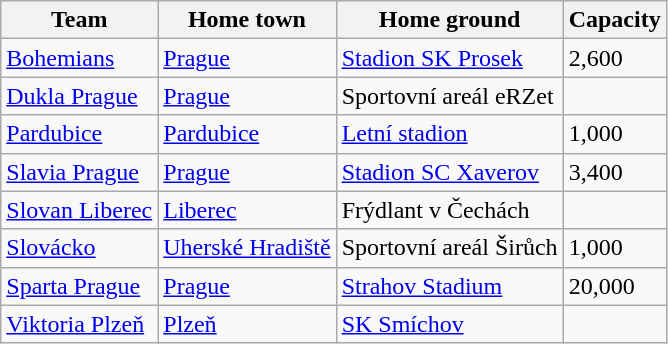<table class="wikitable sortable">
<tr>
<th>Team</th>
<th>Home town</th>
<th>Home ground</th>
<th>Capacity</th>
</tr>
<tr>
<td><a href='#'>Bohemians</a></td>
<td><a href='#'>Prague</a></td>
<td><a href='#'>Stadion SK Prosek</a></td>
<td>2,600</td>
</tr>
<tr>
<td><a href='#'>Dukla Prague</a></td>
<td><a href='#'>Prague</a></td>
<td>Sportovní areál eRZet</td>
<td></td>
</tr>
<tr>
<td><a href='#'>Pardubice</a></td>
<td><a href='#'>Pardubice</a></td>
<td><a href='#'>Letní stadion</a></td>
<td>1,000</td>
</tr>
<tr>
<td><a href='#'>Slavia Prague</a></td>
<td><a href='#'>Prague</a></td>
<td><a href='#'>Stadion SC Xaverov</a></td>
<td>3,400</td>
</tr>
<tr>
<td><a href='#'>Slovan Liberec</a></td>
<td><a href='#'>Liberec</a></td>
<td>Frýdlant v Čechách</td>
<td></td>
</tr>
<tr>
<td><a href='#'>Slovácko</a></td>
<td><a href='#'>Uherské Hradiště</a></td>
<td>Sportovní areál Širůch</td>
<td>1,000</td>
</tr>
<tr>
<td><a href='#'>Sparta Prague</a></td>
<td><a href='#'>Prague</a></td>
<td><a href='#'>Strahov Stadium</a></td>
<td>20,000</td>
</tr>
<tr>
<td><a href='#'>Viktoria Plzeň</a></td>
<td><a href='#'>Plzeň</a></td>
<td><a href='#'>SK Smíchov</a></td>
<td></td>
</tr>
</table>
